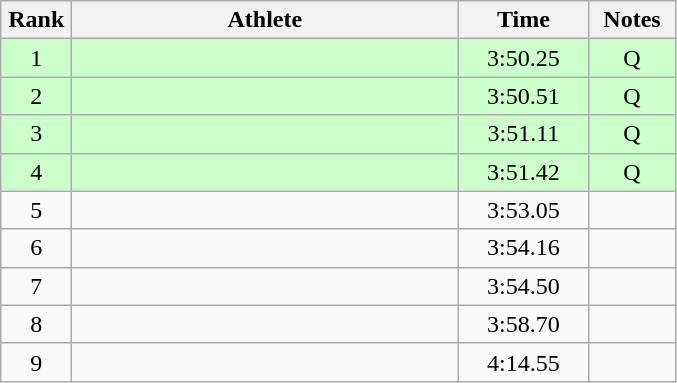<table class="wikitable" style="text-align:center">
<tr>
<th width=40>Rank</th>
<th width=250>Athlete</th>
<th width=80>Time</th>
<th width=50>Notes</th>
</tr>
<tr bgcolor="ccffcc">
<td>1</td>
<td align=left></td>
<td>3:50.25</td>
<td>Q</td>
</tr>
<tr bgcolor="ccffcc">
<td>2</td>
<td align=left></td>
<td>3:50.51</td>
<td>Q</td>
</tr>
<tr bgcolor="ccffcc">
<td>3</td>
<td align=left></td>
<td>3:51.11</td>
<td>Q</td>
</tr>
<tr bgcolor="ccffcc">
<td>4</td>
<td align=left></td>
<td>3:51.42</td>
<td>Q</td>
</tr>
<tr>
<td>5</td>
<td align=left></td>
<td>3:53.05</td>
<td></td>
</tr>
<tr>
<td>6</td>
<td align=left></td>
<td>3:54.16</td>
<td></td>
</tr>
<tr>
<td>7</td>
<td align=left></td>
<td>3:54.50</td>
<td></td>
</tr>
<tr>
<td>8</td>
<td align=left></td>
<td>3:58.70</td>
<td></td>
</tr>
<tr>
<td>9</td>
<td align=left></td>
<td>4:14.55</td>
<td></td>
</tr>
</table>
